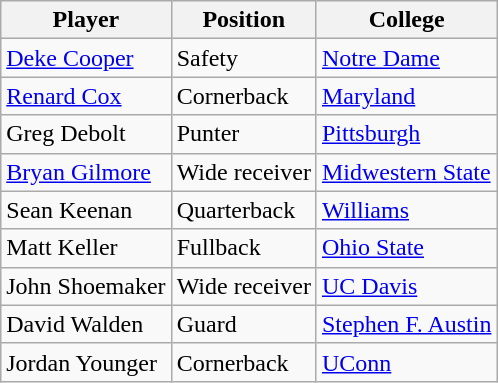<table class="wikitable">
<tr>
<th>Player</th>
<th>Position</th>
<th>College</th>
</tr>
<tr>
<td><a href='#'>Deke Cooper</a></td>
<td>Safety</td>
<td><a href='#'>Notre Dame</a></td>
</tr>
<tr>
<td><a href='#'>Renard Cox</a></td>
<td>Cornerback</td>
<td><a href='#'>Maryland</a></td>
</tr>
<tr>
<td>Greg Debolt</td>
<td>Punter</td>
<td><a href='#'>Pittsburgh</a></td>
</tr>
<tr>
<td><a href='#'>Bryan Gilmore</a></td>
<td>Wide receiver</td>
<td><a href='#'>Midwestern State</a></td>
</tr>
<tr>
<td>Sean Keenan</td>
<td>Quarterback</td>
<td><a href='#'>Williams</a></td>
</tr>
<tr>
<td>Matt Keller</td>
<td>Fullback</td>
<td><a href='#'>Ohio State</a></td>
</tr>
<tr>
<td>John Shoemaker</td>
<td>Wide receiver</td>
<td><a href='#'>UC Davis</a></td>
</tr>
<tr>
<td>David Walden</td>
<td>Guard</td>
<td><a href='#'>Stephen F. Austin</a></td>
</tr>
<tr>
<td>Jordan Younger</td>
<td>Cornerback</td>
<td><a href='#'>UConn</a></td>
</tr>
</table>
